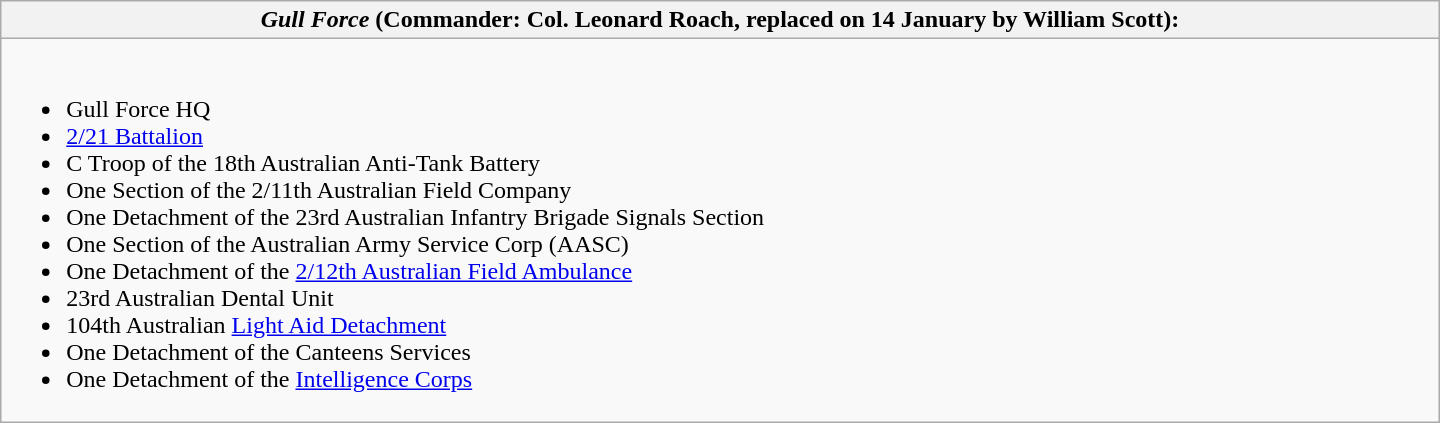<table class="wikitable" style="width: 960px">
<tr>
<th colspan="3"><em>Gull Force</em> (Commander: Col. Leonard Roach, replaced on 14 January by William Scott):</th>
</tr>
<tr style="width: 428px">
<td colspan="3" style="width: 428px"><br><ul><li>Gull Force HQ</li><li><a href='#'>2/21 Battalion</a></li><li>C Troop of the 18th Australian Anti-Tank Battery</li><li>One Section of the 2/11th Australian Field Company</li><li>One Detachment of the 23rd Australian Infantry Brigade Signals Section</li><li>One Section of the Australian Army Service Corp (AASC)</li><li>One Detachment of the <a href='#'>2/12th Australian Field Ambulance</a></li><li>23rd Australian Dental Unit</li><li>104th Australian <a href='#'>Light Aid Detachment</a></li><li>One Detachment of the Canteens Services</li><li>One Detachment of the <a href='#'>Intelligence Corps</a></li></ul></td>
</tr>
</table>
